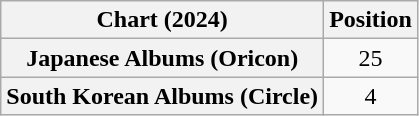<table class="wikitable sortable plainrowheaders" style="text-align:center">
<tr>
<th scope="col">Chart (2024)</th>
<th scope="col">Position</th>
</tr>
<tr>
<th scope="row">Japanese Albums (Oricon)</th>
<td>25</td>
</tr>
<tr>
<th scope="row">South Korean Albums (Circle)</th>
<td>4</td>
</tr>
</table>
